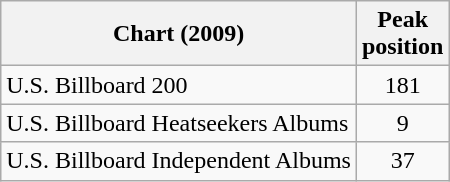<table class="wikitable">
<tr>
<th>Chart (2009)</th>
<th>Peak<br>position</th>
</tr>
<tr>
<td>U.S. Billboard 200</td>
<td align="center">181</td>
</tr>
<tr>
<td>U.S. Billboard Heatseekers Albums</td>
<td align="center">9</td>
</tr>
<tr>
<td>U.S. Billboard Independent Albums</td>
<td align="center">37</td>
</tr>
</table>
